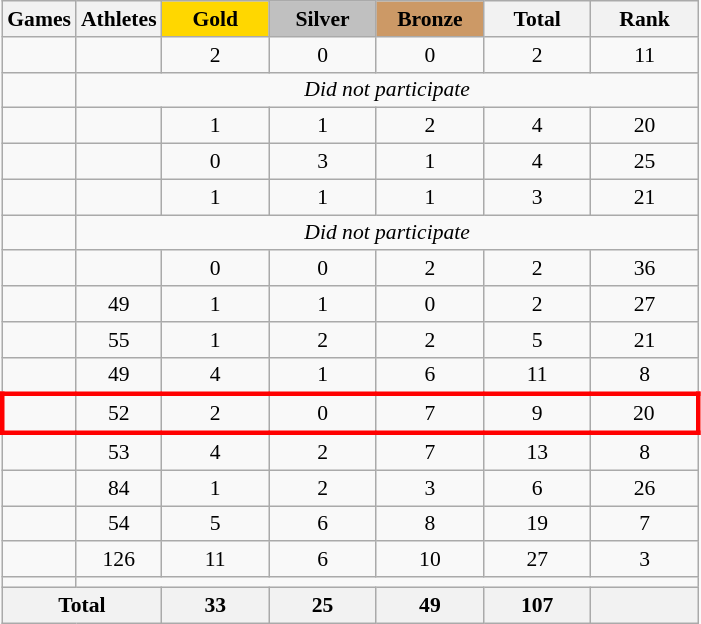<table class="wikitable" style="text-align:center; font-size:90%;">
<tr>
<th>Games</th>
<th>Athletes</th>
<td style="background:gold; width:4.5em; font-weight:bold;">Gold</td>
<td style="background:silver; width:4.5em; font-weight:bold;">Silver</td>
<td style="background:#cc9966; width:4.5em; font-weight:bold;">Bronze</td>
<th style="width:4.5em; font-weight:bold;">Total</th>
<th style="width:4.5em; font-weight:bold;">Rank</th>
</tr>
<tr>
<td align=left></td>
<td></td>
<td>2</td>
<td>0</td>
<td>0</td>
<td>2</td>
<td>11</td>
</tr>
<tr>
<td align=left></td>
<td colspan=6><em>Did not participate</em></td>
</tr>
<tr>
<td align=left></td>
<td></td>
<td>1</td>
<td>1</td>
<td>2</td>
<td>4</td>
<td>20</td>
</tr>
<tr>
<td align=left></td>
<td></td>
<td>0</td>
<td>3</td>
<td>1</td>
<td>4</td>
<td>25</td>
</tr>
<tr>
<td align=left></td>
<td></td>
<td>1</td>
<td>1</td>
<td>1</td>
<td>3</td>
<td>21</td>
</tr>
<tr>
<td align=left></td>
<td colspan=6><em>Did not participate</em></td>
</tr>
<tr>
<td align=left></td>
<td></td>
<td>0</td>
<td>0</td>
<td>2</td>
<td>2</td>
<td>36</td>
</tr>
<tr>
<td align=left></td>
<td>49</td>
<td>1</td>
<td>1</td>
<td>0</td>
<td>2</td>
<td>27</td>
</tr>
<tr>
<td align=left></td>
<td>55</td>
<td>1</td>
<td>2</td>
<td>2</td>
<td>5</td>
<td>21</td>
</tr>
<tr>
<td align=left></td>
<td>49</td>
<td>4</td>
<td>1</td>
<td>6</td>
<td>11</td>
<td>8</td>
</tr>
<tr style="border: 3px solid red">
<td align=left></td>
<td>52</td>
<td>2</td>
<td>0</td>
<td>7</td>
<td>9</td>
<td>20</td>
</tr>
<tr>
<td align=left></td>
<td>53</td>
<td>4</td>
<td>2</td>
<td>7</td>
<td>13</td>
<td>8</td>
</tr>
<tr>
<td align=left></td>
<td>84</td>
<td>1</td>
<td>2</td>
<td>3</td>
<td>6</td>
<td>26</td>
</tr>
<tr>
<td align=left></td>
<td>54</td>
<td>5</td>
<td>6</td>
<td>8</td>
<td>19</td>
<td>7</td>
</tr>
<tr>
<td align=left></td>
<td>126</td>
<td>11</td>
<td>6</td>
<td>10</td>
<td>27</td>
<td>3</td>
</tr>
<tr>
<td align=left></td>
</tr>
<tr>
<th colspan=2>Total</th>
<th>33</th>
<th>25</th>
<th>49</th>
<th>107</th>
<th></th>
</tr>
</table>
